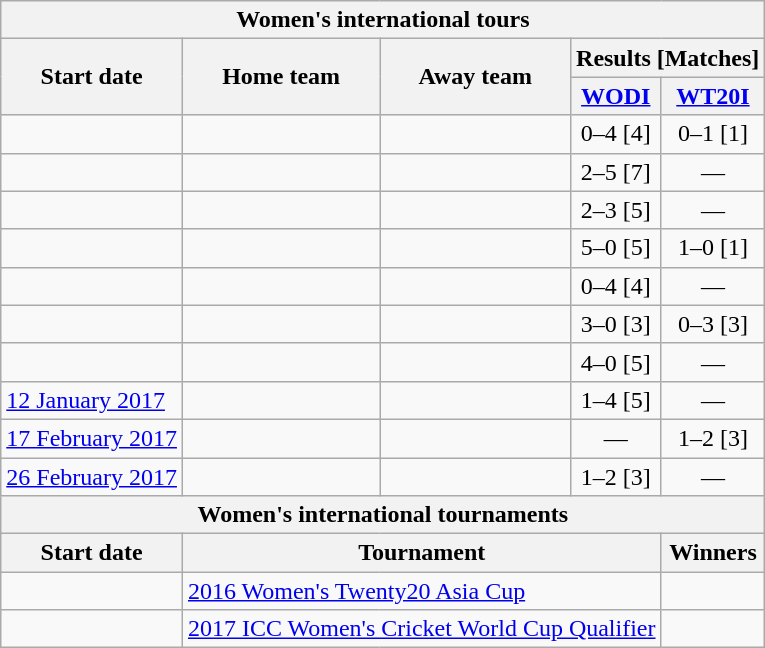<table class="wikitable unsortable" style="text-align:center; white-space:nowrap">
<tr>
<th colspan=5>Women's international tours</th>
</tr>
<tr>
<th rowspan=2>Start date</th>
<th rowspan=2>Home team</th>
<th rowspan=2>Away team</th>
<th colspan=2>Results [Matches]</th>
</tr>
<tr>
<th width=50><a href='#'>WODI</a></th>
<th width=50><a href='#'>WT20I</a></th>
</tr>
<tr>
<td style="text-align:left"><a href='#'></a></td>
<td style="text-align:left"></td>
<td style="text-align:left"></td>
<td>0–4 [4]</td>
<td>0–1 [1]</td>
</tr>
<tr>
<td style="text-align:left"><a href='#'></a></td>
<td style="text-align:left"></td>
<td style="text-align:left"></td>
<td>2–5 [7]</td>
<td>—</td>
</tr>
<tr>
<td style="text-align:left"><a href='#'></a></td>
<td style="text-align:left"></td>
<td style="text-align:left"></td>
<td>2–3 [5]</td>
<td>—</td>
</tr>
<tr>
<td style="text-align:left"><a href='#'></a></td>
<td style="text-align:left"></td>
<td style="text-align:left"></td>
<td>5–0 [5]</td>
<td>1–0 [1]</td>
</tr>
<tr>
<td style="text-align:left"><a href='#'></a></td>
<td style="text-align:left"></td>
<td style="text-align:left"></td>
<td>0–4 [4]</td>
<td>—</td>
</tr>
<tr>
<td style="text-align:left"><a href='#'></a></td>
<td style="text-align:left"></td>
<td style="text-align:left"></td>
<td>3–0 [3]</td>
<td>0–3 [3]</td>
</tr>
<tr>
<td style="text-align:left"><a href='#'></a></td>
<td style="text-align:left"></td>
<td style="text-align:left"></td>
<td>4–0 [5]</td>
<td>—</td>
</tr>
<tr>
<td style="text-align:left"><a href='#'>12 January 2017</a></td>
<td style="text-align:left"></td>
<td style="text-align:left"></td>
<td>1–4 [5]</td>
<td>—</td>
</tr>
<tr>
<td style="text-align:left"><a href='#'>17 February 2017</a></td>
<td style="text-align:left"></td>
<td style="text-align:left"></td>
<td>—</td>
<td>1–2 [3]</td>
</tr>
<tr>
<td style="text-align:left"><a href='#'>26 February 2017</a></td>
<td style="text-align:left"></td>
<td style="text-align:left"></td>
<td>1–2 [3]</td>
<td>—</td>
</tr>
<tr>
<th colspan=5>Women's international tournaments</th>
</tr>
<tr>
<th>Start date</th>
<th colspan=3>Tournament</th>
<th colspan=1>Winners</th>
</tr>
<tr>
<td style="text-align:left"><a href='#'></a></td>
<td style="text-align:left" colspan=3> <a href='#'>2016 Women's Twenty20 Asia Cup</a></td>
<td style="text-align:left" colspan=1></td>
</tr>
<tr>
<td style="text-align:left"><a href='#'></a></td>
<td style="text-align:left" colspan=3> <a href='#'>2017 ICC Women's Cricket World Cup Qualifier</a></td>
<td style="text-align:left" colspan=1></td>
</tr>
</table>
